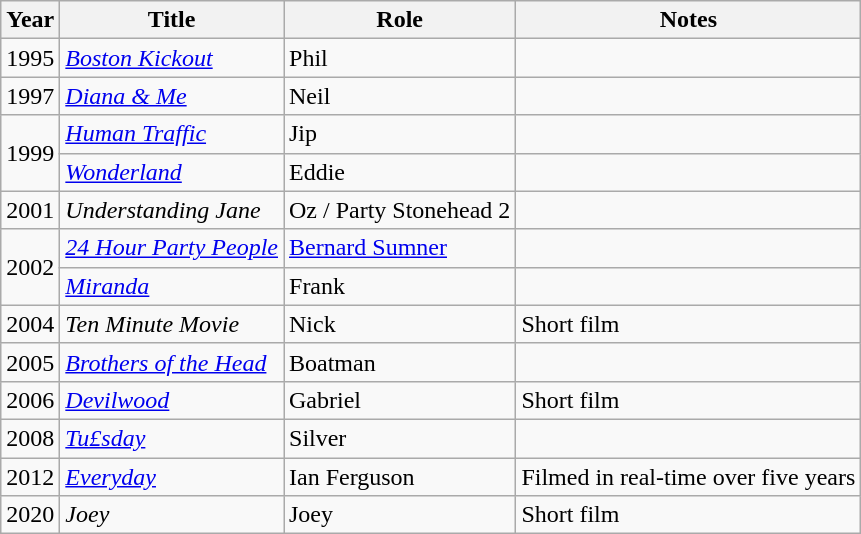<table class="wikitable sortable">
<tr>
<th>Year</th>
<th>Title</th>
<th>Role</th>
<th class="unsortable">Notes</th>
</tr>
<tr>
<td>1995</td>
<td><em><a href='#'>Boston Kickout</a></em></td>
<td>Phil</td>
<td></td>
</tr>
<tr>
<td>1997</td>
<td><em><a href='#'>Diana & Me</a></em></td>
<td>Neil</td>
<td></td>
</tr>
<tr>
<td rowspan="2">1999</td>
<td><em><a href='#'>Human Traffic</a></em></td>
<td>Jip</td>
<td></td>
</tr>
<tr>
<td><em><a href='#'>Wonderland</a></em></td>
<td>Eddie</td>
<td></td>
</tr>
<tr>
<td>2001</td>
<td><em>Understanding Jane</em></td>
<td>Oz / Party Stonehead 2</td>
<td></td>
</tr>
<tr>
<td rowspan="2">2002</td>
<td><em><a href='#'>24 Hour Party People</a></em></td>
<td><a href='#'>Bernard Sumner</a></td>
<td></td>
</tr>
<tr>
<td><em><a href='#'>Miranda</a></em></td>
<td>Frank</td>
<td></td>
</tr>
<tr>
<td>2004</td>
<td><em>Ten Minute Movie</em></td>
<td>Nick</td>
<td>Short film</td>
</tr>
<tr>
<td>2005</td>
<td><em><a href='#'>Brothers of the Head</a></em></td>
<td>Boatman</td>
<td></td>
</tr>
<tr>
<td>2006</td>
<td><em><a href='#'>Devilwood</a></em></td>
<td>Gabriel</td>
<td>Short film</td>
</tr>
<tr>
<td>2008</td>
<td><em><a href='#'>Tu£sday</a></em></td>
<td>Silver</td>
<td></td>
</tr>
<tr>
<td>2012</td>
<td><em><a href='#'>Everyday</a></em></td>
<td>Ian Ferguson</td>
<td>Filmed in real-time over five years</td>
</tr>
<tr>
<td>2020</td>
<td><em>Joey</em></td>
<td>Joey</td>
<td>Short film</td>
</tr>
</table>
